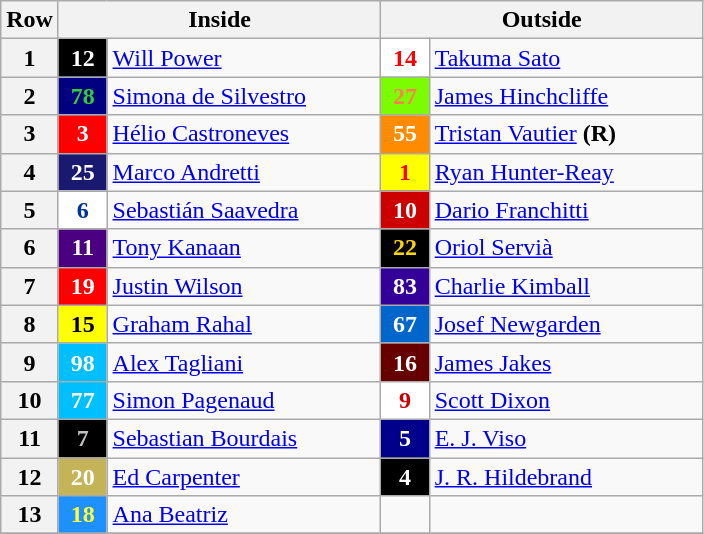<table class="wikitable" " style="fontsize:95%">
<tr>
<th width="25">Row</th>
<th colspan=2 width="200">Inside</th>
<th colspan=2 width="200">Outside</th>
</tr>
<tr>
<th>1</th>
<td style="background:black; color:white;" align="center" width="25"><strong>12</strong></td>
<td width="175"> <a href='#'>Will Power</a></td>
<td style="background:white; color:red;" align="center" width="25"><strong>14</strong></td>
<td width="175"> <a href='#'>Takuma Sato</a></td>
</tr>
<tr>
<th>2</th>
<td style="background:navy; color:limegreen;" align="center" width="25"><strong>78</strong></td>
<td width="175"> <a href='#'>Simona de Silvestro</a></td>
<td style="background:lawngreen; color:coral;" align="center" width="25"><strong>27</strong></td>
<td width="175"> <a href='#'>James Hinchcliffe</a></td>
</tr>
<tr>
<th>3</th>
<td style="background:red; color:white;" align="center" width="25"><strong>3</strong></td>
<td width="175"> <a href='#'>Hélio Castroneves</a></td>
<td style="background:darkorange; color:white;" align="center" width="25"><strong>55</strong></td>
<td width="175"> <a href='#'>Tristan Vautier</a> <strong>(R)</strong></td>
</tr>
<tr>
<th>4</th>
<td style="background:midnightblue; color:white;" align="center" width="25"><strong>25</strong></td>
<td width="175"> <a href='#'>Marco Andretti</a></td>
<td style="background:yellow; color:red;" align="center" width="25"><strong>1</strong></td>
<td width="175"> <a href='#'>Ryan Hunter-Reay</a></td>
</tr>
<tr>
<th>5</th>
<td style="background:white; color:#003399;" align="center" width="25"><strong>6</strong></td>
<td width="175"> <a href='#'>Sebastián Saavedra</a></td>
<td style="background:#CC0000; color:white;" align="center" width="25"><strong>10</strong></td>
<td width="175"> <a href='#'>Dario Franchitti</a></td>
</tr>
<tr>
<th>6</th>
<td style="background:indigo; color:white;" align="center" width="25"><strong>11</strong></td>
<td width="175"> <a href='#'>Tony Kanaan</a></td>
<td style="background:black; color:gold;" align="center" width="25"><strong>22</strong></td>
<td width="175"> <a href='#'>Oriol Servià</a></td>
</tr>
<tr>
<th>7</th>
<td style="background:red; color:white;" align="center" width="25"><strong>19</strong></td>
<td width="175"> <a href='#'>Justin Wilson</a></td>
<td style="background:#330099; color:white;" align="center" width="25"><strong>83</strong></td>
<td width="175"> <a href='#'>Charlie Kimball</a></td>
</tr>
<tr>
<th>8</th>
<td style="background:yellow; color:black;" align="center" width="25"><strong>15</strong></td>
<td width="175"> <a href='#'>Graham Rahal</a></td>
<td style="background:#0066CC; color:white;" align="center" width="25"><strong>67</strong></td>
<td width="175"> <a href='#'>Josef Newgarden</a></td>
</tr>
<tr>
<th>9</th>
<td style="background:deepskyblue; color:white;" align="center" width="25"><strong>98</strong></td>
<td width="175"> <a href='#'>Alex Tagliani</a></td>
<td style="background:#660000; color:white;" align="center" width="25"><strong>16</strong></td>
<td width="175"> <a href='#'>James Jakes</a></td>
</tr>
<tr>
<th>10</th>
<td style="background:deepskyblue; color:white;" align="center" width="25"><strong>77</strong></td>
<td width="175"> <a href='#'>Simon Pagenaud</a></td>
<td style="background:white; color:#CC0000;" align="center" width="25"><strong>9</strong></td>
<td width="175"> <a href='#'>Scott Dixon</a></td>
</tr>
<tr>
<th>11</th>
<td style="background:black; color:silver;" align="center" width="25"><strong>7</strong></td>
<td width="175"> <a href='#'>Sebastian Bourdais</a></td>
<td style="background:darkblue; color:white;" align="center" width="25"><strong>5</strong></td>
<td width="175"> <a href='#'>E. J. Viso</a></td>
</tr>
<tr>
<th>12</th>
<td style="background:#C5B358; color:white;" align="center" width="25"><strong>20</strong></td>
<td width="175"> <a href='#'>Ed Carpenter</a></td>
<td style="background:black; color:white;" align="center" width="25"><strong>4</strong></td>
<td width="175"> <a href='#'>J. R. Hildebrand</a></td>
</tr>
<tr>
<th>13</th>
<td style="background:dodgerblue; color:#FFFF33;" align="center" width="25"><strong>18</strong></td>
<td width="175"> <a href='#'>Ana Beatriz</a></td>
<td></td>
<td></td>
</tr>
<tr>
</tr>
</table>
